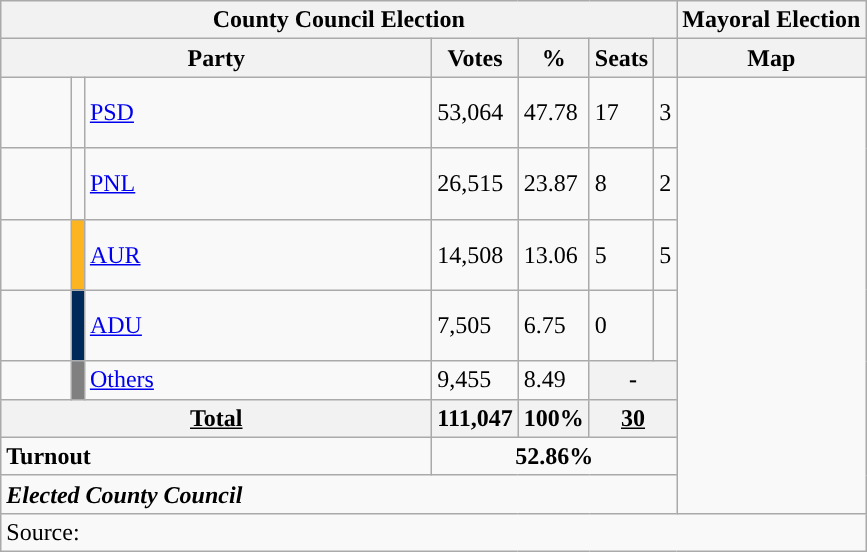<table class="wikitable" style="text-align:left">
<tr>
<th colspan="7">County Council Election</th>
<th>Mayoral Election</th>
</tr>
<tr>
<th colspan="3" width="280">Party</th>
<th>Votes</th>
<th>%</th>
<th>Seats</th>
<th></th>
<th>Map</th>
</tr>
<tr>
<td width="40" height="40"></td>
<td style="color:inherit;background:"></td>
<td align="left"><a href='#'>PSD</a></td>
<td>53,064</td>
<td>47.78</td>
<td>17</td>
<td>3</td>
<td rowspan="8"></td>
</tr>
<tr>
<td height="40"></td>
<td width="1" style="color:inherit;background:"></td>
<td align="left"><a href='#'>PNL</a></td>
<td>26,515</td>
<td>23.87</td>
<td>8</td>
<td>2</td>
</tr>
<tr>
<td height="40"></td>
<td style="background:#FCB521;"></td>
<td><a href='#'>AUR</a></td>
<td>14,508</td>
<td>13.06</td>
<td>5</td>
<td>5</td>
</tr>
<tr>
<td height="40"></td>
<td style="background:#002A59;"></td>
<td align="left"><a href='#'>ADU</a></td>
<td>7,505</td>
<td>6.75</td>
<td>0</td>
<td></td>
</tr>
<tr>
<td></td>
<td style="background-color:Grey "></td>
<td align="left"><a href='#'>Others</a></td>
<td>9,455</td>
<td>8.49</td>
<th colspan="2">-</th>
</tr>
<tr>
<th colspan="3"><strong><u>Total</u></strong></th>
<th style="text-align:left">111,047</th>
<th style="text-align:left">100%</th>
<th colspan="2"><strong><u>30</u></strong></th>
</tr>
<tr>
<td colspan="3"><strong>Turnout</strong></td>
<td colspan="4" style="text-align: center"><strong>52.86%</strong></td>
</tr>
<tr>
<td colspan="7"><strong><em>Elected County Council</em></strong></td>
</tr>
<tr>
<td colspan="8">Source: </td>
</tr>
</table>
